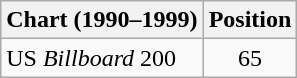<table class="wikitable">
<tr>
<th>Chart (1990–1999)</th>
<th>Position</th>
</tr>
<tr>
<td>US <em>Billboard</em> 200</td>
<td style="text-align:center;">65</td>
</tr>
</table>
